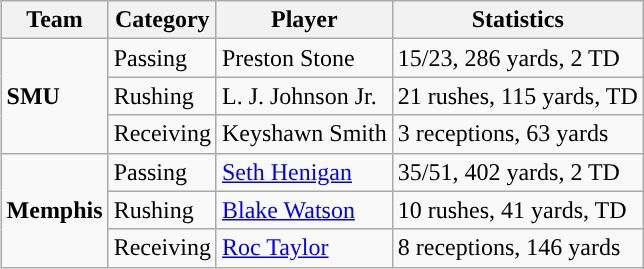<table class="wikitable" style="float: right;">
<tr>
<th>Team</th>
<th>Category</th>
<th>Player</th>
<th>Statistics</th>
</tr>
<tr>
<td rowspan=3><strong>SMU</strong></td>
<td>Passing</td>
<td>Preston Stone</td>
<td>15/23, 286 yards, 2 TD</td>
</tr>
<tr>
<td>Rushing</td>
<td>L. J. Johnson Jr.</td>
<td>21 rushes, 115 yards, TD</td>
</tr>
<tr>
<td>Receiving</td>
<td>Keyshawn Smith</td>
<td>3 receptions, 63 yards</td>
</tr>
<tr>
<td rowspan=3><strong>Memphis</strong></td>
<td>Passing</td>
<td><a href='#'>Seth Henigan</a></td>
<td>35/51, 402 yards, 2 TD</td>
</tr>
<tr>
<td>Rushing</td>
<td><a href='#'>Blake Watson</a></td>
<td>10 rushes, 41 yards, TD</td>
</tr>
<tr>
<td>Receiving</td>
<td><a href='#'>Roc Taylor</a></td>
<td>8 receptions, 146 yards</td>
</tr>
</table>
